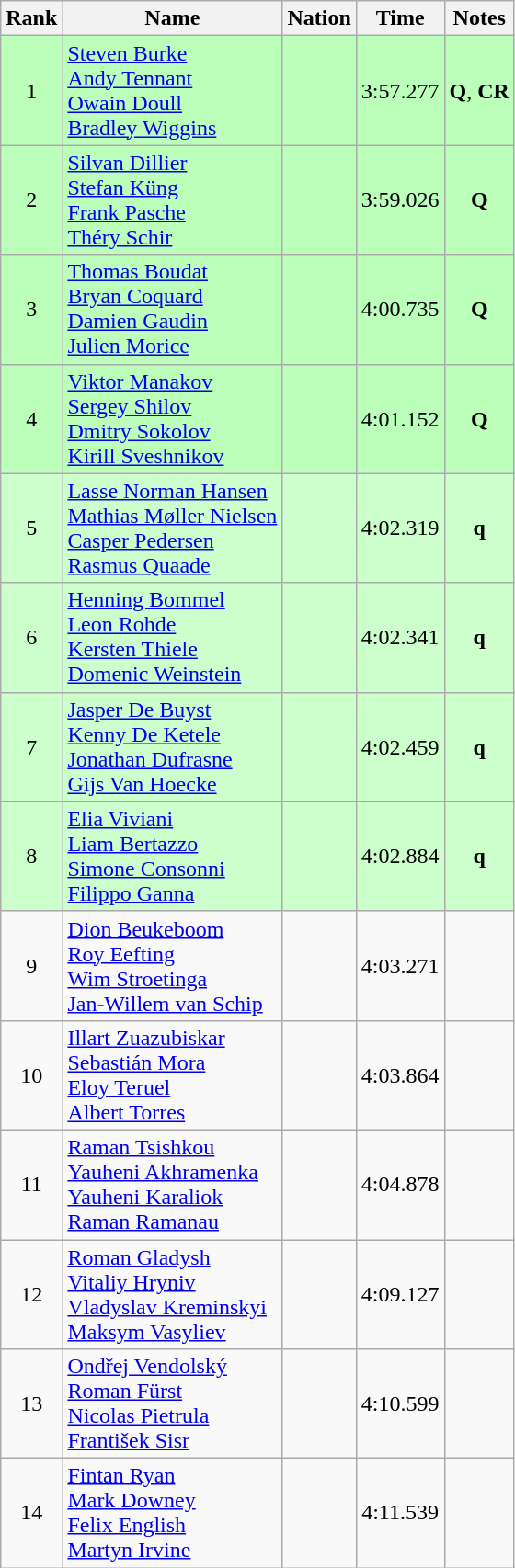<table class="wikitable sortable" style="text-align:center">
<tr>
<th>Rank</th>
<th>Name</th>
<th>Nation</th>
<th>Time</th>
<th>Notes</th>
</tr>
<tr bgcolor=bbffbb>
<td>1</td>
<td align=left><a href='#'>Steven Burke</a><br><a href='#'>Andy Tennant</a><br><a href='#'>Owain Doull</a><br><a href='#'>Bradley Wiggins</a></td>
<td align=left></td>
<td>3:57.277</td>
<td><strong>Q</strong>, <strong>CR</strong></td>
</tr>
<tr bgcolor=bbffbb>
<td>2</td>
<td align=left><a href='#'>Silvan Dillier</a><br><a href='#'>Stefan Küng</a><br><a href='#'>Frank Pasche</a><br><a href='#'>Théry Schir</a></td>
<td align=left></td>
<td>3:59.026</td>
<td><strong>Q</strong></td>
</tr>
<tr bgcolor=bbffbb>
<td>3</td>
<td align=left><a href='#'>Thomas Boudat</a><br><a href='#'>Bryan Coquard</a><br><a href='#'>Damien Gaudin</a><br><a href='#'>Julien Morice</a></td>
<td align=left></td>
<td>4:00.735</td>
<td><strong>Q</strong></td>
</tr>
<tr bgcolor=bbffbb>
<td>4</td>
<td align=left><a href='#'>Viktor Manakov</a><br><a href='#'>Sergey Shilov</a><br><a href='#'>Dmitry Sokolov</a><br><a href='#'>Kirill Sveshnikov</a></td>
<td align=left></td>
<td>4:01.152</td>
<td><strong>Q</strong></td>
</tr>
<tr bgcolor=ccffcc>
<td>5</td>
<td align=left><a href='#'>Lasse Norman Hansen</a><br><a href='#'>Mathias Møller Nielsen</a><br><a href='#'>Casper Pedersen</a><br><a href='#'>Rasmus Quaade</a></td>
<td align=left></td>
<td>4:02.319</td>
<td><strong>q</strong></td>
</tr>
<tr bgcolor=ccffcc>
<td>6</td>
<td align=left><a href='#'>Henning Bommel</a><br><a href='#'>Leon Rohde</a><br><a href='#'>Kersten Thiele</a><br><a href='#'>Domenic Weinstein</a></td>
<td align=left></td>
<td>4:02.341</td>
<td><strong>q</strong></td>
</tr>
<tr bgcolor=ccffcc>
<td>7</td>
<td align=left><a href='#'>Jasper De Buyst</a><br><a href='#'>Kenny De Ketele</a><br><a href='#'>Jonathan Dufrasne</a><br><a href='#'>Gijs Van Hoecke</a></td>
<td align=left></td>
<td>4:02.459</td>
<td><strong>q</strong></td>
</tr>
<tr bgcolor=ccffcc>
<td>8</td>
<td align=left><a href='#'>Elia Viviani</a><br><a href='#'>Liam Bertazzo</a><br><a href='#'>Simone Consonni</a><br><a href='#'>Filippo Ganna</a></td>
<td align=left></td>
<td>4:02.884</td>
<td><strong>q</strong></td>
</tr>
<tr>
<td>9</td>
<td align=left><a href='#'>Dion Beukeboom</a><br><a href='#'>Roy Eefting</a><br><a href='#'>Wim Stroetinga</a><br><a href='#'>Jan-Willem van Schip</a></td>
<td align=left></td>
<td>4:03.271</td>
<td></td>
</tr>
<tr>
<td>10</td>
<td align=left><a href='#'>Illart Zuazubiskar</a><br><a href='#'>Sebastián Mora</a><br><a href='#'>Eloy Teruel</a><br><a href='#'>Albert Torres</a></td>
<td align=left></td>
<td>4:03.864</td>
<td></td>
</tr>
<tr>
<td>11</td>
<td align=left><a href='#'>Raman Tsishkou</a><br><a href='#'>Yauheni Akhramenka</a><br><a href='#'>Yauheni Karaliok</a><br><a href='#'>Raman Ramanau</a></td>
<td align=left></td>
<td>4:04.878</td>
<td></td>
</tr>
<tr>
<td>12</td>
<td align=left><a href='#'>Roman Gladysh</a><br><a href='#'>Vitaliy Hryniv</a><br><a href='#'>Vladyslav Kreminskyi</a><br><a href='#'>Maksym Vasyliev</a></td>
<td align=left></td>
<td>4:09.127</td>
<td></td>
</tr>
<tr>
<td>13</td>
<td align=left><a href='#'>Ondřej Vendolský</a><br><a href='#'>Roman Fürst</a><br><a href='#'>Nicolas Pietrula</a><br><a href='#'>František Sisr</a></td>
<td align=left></td>
<td>4:10.599</td>
<td></td>
</tr>
<tr>
<td>14</td>
<td align=left><a href='#'>Fintan Ryan</a><br><a href='#'>Mark Downey</a><br><a href='#'>Felix English</a><br><a href='#'>Martyn Irvine</a></td>
<td align=left></td>
<td>4:11.539</td>
<td></td>
</tr>
</table>
